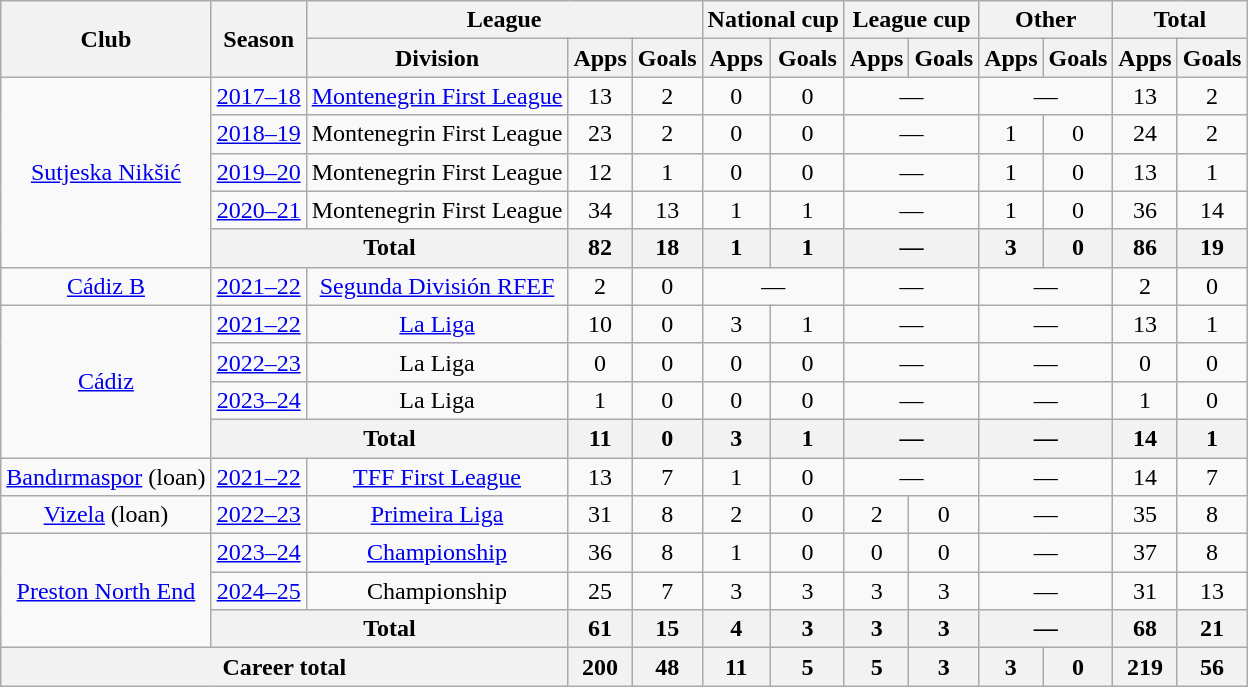<table class="wikitable" style="text-align:center">
<tr>
<th rowspan="2">Club</th>
<th rowspan="2">Season</th>
<th colspan="3">League</th>
<th colspan="2">National cup</th>
<th colspan="2">League cup</th>
<th colspan="2">Other</th>
<th colspan="2">Total</th>
</tr>
<tr>
<th>Division</th>
<th>Apps</th>
<th>Goals</th>
<th>Apps</th>
<th>Goals</th>
<th>Apps</th>
<th>Goals</th>
<th>Apps</th>
<th>Goals</th>
<th>Apps</th>
<th>Goals</th>
</tr>
<tr>
<td rowspan="5"><a href='#'>Sutjeska Nikšić</a></td>
<td><a href='#'>2017–18</a></td>
<td><a href='#'>Montenegrin First League</a></td>
<td>13</td>
<td>2</td>
<td>0</td>
<td>0</td>
<td colspan="2">—</td>
<td colspan="2">—</td>
<td>13</td>
<td>2</td>
</tr>
<tr>
<td><a href='#'>2018–19</a></td>
<td>Montenegrin First League</td>
<td>23</td>
<td>2</td>
<td>0</td>
<td>0</td>
<td colspan="2">—</td>
<td>1</td>
<td>0</td>
<td>24</td>
<td>2</td>
</tr>
<tr>
<td><a href='#'>2019–20</a></td>
<td>Montenegrin First League</td>
<td>12</td>
<td>1</td>
<td>0</td>
<td>0</td>
<td colspan="2">—</td>
<td>1</td>
<td>0</td>
<td>13</td>
<td>1</td>
</tr>
<tr>
<td><a href='#'>2020–21</a></td>
<td>Montenegrin First League</td>
<td>34</td>
<td>13</td>
<td>1</td>
<td>1</td>
<td colspan="2">—</td>
<td>1</td>
<td>0</td>
<td>36</td>
<td>14</td>
</tr>
<tr>
<th colspan="2">Total</th>
<th>82</th>
<th>18</th>
<th>1</th>
<th>1</th>
<th colspan="2">—</th>
<th>3</th>
<th>0</th>
<th>86</th>
<th>19</th>
</tr>
<tr>
<td><a href='#'>Cádiz B</a></td>
<td><a href='#'>2021–22</a></td>
<td><a href='#'>Segunda División RFEF</a></td>
<td>2</td>
<td>0</td>
<td colspan="2">—</td>
<td colspan="2">—</td>
<td colspan="2">—</td>
<td>2</td>
<td>0</td>
</tr>
<tr>
<td rowspan="4"><a href='#'>Cádiz</a></td>
<td><a href='#'>2021–22</a></td>
<td><a href='#'>La Liga</a></td>
<td>10</td>
<td>0</td>
<td>3</td>
<td>1</td>
<td colspan="2">—</td>
<td colspan="2">—</td>
<td>13</td>
<td>1</td>
</tr>
<tr>
<td><a href='#'>2022–23</a></td>
<td>La Liga</td>
<td>0</td>
<td>0</td>
<td>0</td>
<td>0</td>
<td colspan="2">—</td>
<td colspan="2">—</td>
<td>0</td>
<td>0</td>
</tr>
<tr>
<td><a href='#'>2023–24</a></td>
<td>La Liga</td>
<td>1</td>
<td>0</td>
<td>0</td>
<td>0</td>
<td colspan="2">—</td>
<td colspan="2">—</td>
<td>1</td>
<td>0</td>
</tr>
<tr>
<th colspan="2">Total</th>
<th>11</th>
<th>0</th>
<th>3</th>
<th>1</th>
<th colspan="2">—</th>
<th colspan="2">—</th>
<th>14</th>
<th>1</th>
</tr>
<tr>
<td><a href='#'>Bandırmaspor</a> (loan)</td>
<td><a href='#'>2021–22</a></td>
<td><a href='#'>TFF First League</a></td>
<td>13</td>
<td>7</td>
<td>1</td>
<td>0</td>
<td colspan="2">—</td>
<td colspan="2">—</td>
<td>14</td>
<td>7</td>
</tr>
<tr>
<td><a href='#'>Vizela</a> (loan)</td>
<td><a href='#'>2022–23</a></td>
<td><a href='#'>Primeira Liga</a></td>
<td>31</td>
<td>8</td>
<td>2</td>
<td>0</td>
<td>2</td>
<td>0</td>
<td colspan="2">—</td>
<td>35</td>
<td>8</td>
</tr>
<tr>
<td rowspan="3"><a href='#'>Preston North End</a></td>
<td><a href='#'>2023–24</a></td>
<td><a href='#'>Championship</a></td>
<td>36</td>
<td>8</td>
<td>1</td>
<td>0</td>
<td>0</td>
<td>0</td>
<td colspan="2">—</td>
<td>37</td>
<td>8</td>
</tr>
<tr>
<td><a href='#'>2024–25</a></td>
<td>Championship</td>
<td>25</td>
<td>7</td>
<td>3</td>
<td>3</td>
<td>3</td>
<td>3</td>
<td colspan="2">—</td>
<td>31</td>
<td>13</td>
</tr>
<tr>
<th colspan="2">Total</th>
<th>61</th>
<th>15</th>
<th>4</th>
<th>3</th>
<th>3</th>
<th>3</th>
<th colspan="2">—</th>
<th>68</th>
<th>21</th>
</tr>
<tr>
<th colspan="3">Career total</th>
<th>200</th>
<th>48</th>
<th>11</th>
<th>5</th>
<th>5</th>
<th>3</th>
<th>3</th>
<th>0</th>
<th>219</th>
<th>56</th>
</tr>
</table>
